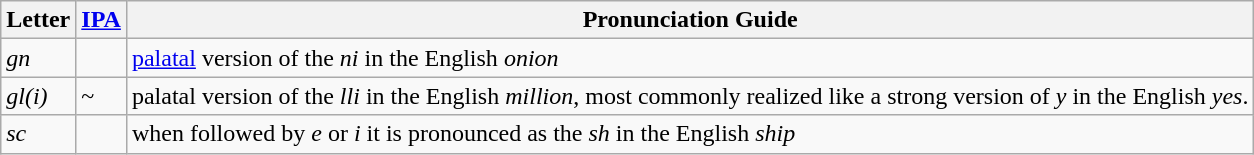<table class="wikitable">
<tr>
<th>Letter</th>
<th><a href='#'>IPA</a></th>
<th>Pronunciation Guide</th>
</tr>
<tr>
<td><em>gn</em></td>
<td></td>
<td><a href='#'>palatal</a> version of the <em>ni</em> in the English <em>onion</em></td>
</tr>
<tr>
<td><em>gl(i)</em></td>
<td>~</td>
<td>palatal version of the <em>lli</em> in the English <em>million</em>, most commonly realized like a strong version of <em>y</em> in the English <em>yes</em>.</td>
</tr>
<tr>
<td><em>sc</em></td>
<td></td>
<td>when followed by <em>e</em> or <em>i</em> it is pronounced as the <em>sh</em> in the English <em>ship</em></td>
</tr>
</table>
